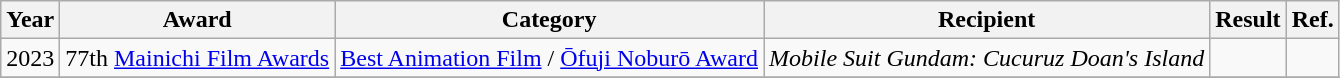<table class="wikitable">
<tr>
<th>Year</th>
<th>Award</th>
<th>Category</th>
<th>Recipient</th>
<th>Result</th>
<th>Ref.</th>
</tr>
<tr>
<td>2023</td>
<td>77th <a href='#'>Mainichi Film Awards</a></td>
<td><a href='#'> Best Animation Film</a> / <a href='#'>Ōfuji Noburō Award</a></td>
<td><em>Mobile Suit Gundam: Cucuruz Doan's Island</em></td>
<td></td>
<td></td>
</tr>
<tr>
</tr>
</table>
